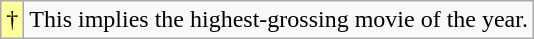<table class="wikitable">
<tr>
<td style="background-color:#FFFF99">†</td>
<td>This implies the highest-grossing movie of the year.</td>
</tr>
</table>
